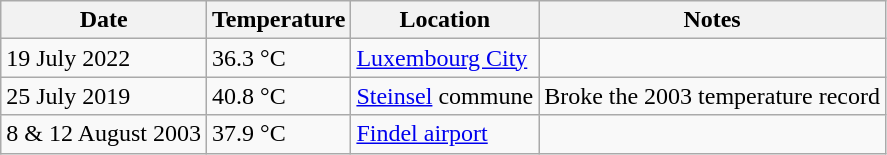<table class="wikitable">
<tr>
<th>Date</th>
<th>Temperature</th>
<th>Location</th>
<th>Notes</th>
</tr>
<tr>
<td>19 July 2022</td>
<td>36.3 °C</td>
<td><a href='#'>Luxembourg City</a></td>
<td></td>
</tr>
<tr>
<td>25 July 2019</td>
<td>40.8 °C</td>
<td><a href='#'>Steinsel</a> commune</td>
<td>Broke the 2003 temperature record</td>
</tr>
<tr>
<td>8 & 12 August 2003</td>
<td>37.9 °C</td>
<td><a href='#'>Findel airport</a></td>
<td></td>
</tr>
</table>
